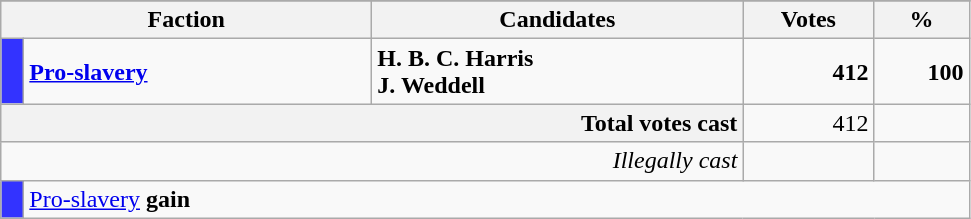<table class="wikitable plainrowheaders" style="text-align:center;">
<tr>
</tr>
<tr>
<th scope="col" colspan="2" style="width: 15em">Faction</th>
<th scope="col" style="width: 15em">Candidates</th>
<th scope="col" style="width: 5em">Votes</th>
<th scope="col" style="width: 3.5em">%</th>
</tr>
<tr>
<td style="width: 0.5em; background-color:#3333FF"></td>
<td style="text-align: left"><strong><a href='#'>Pro-slavery</a></strong></td>
<td style="text-align: left"><strong>H. B. C. Harris</strong><br><strong>J. Weddell</strong></td>
<td style="text-align: right; margin-right: 0.5em"><strong>412</strong></td>
<td style="text-align: right; margin-right: 0.5em"><strong>100</strong></td>
</tr>
<tr>
<th colspan="3" style="text-align:right;">Total votes cast</th>
<td style="text-align:right;">412</td>
<td style="text-align:right;"></td>
</tr>
<tr>
<td colspan="3" style="text-align:right;"><em>Illegally cast</em></td>
<td style="text-align:right;"></td>
<td style="text-align:right;"></td>
</tr>
<tr>
<td style="width: 0.5em; background-color:#3333FF"></td>
<td colspan="4" style="text-align:left;"><a href='#'>Pro-slavery</a> <strong>gain</strong></td>
</tr>
</table>
